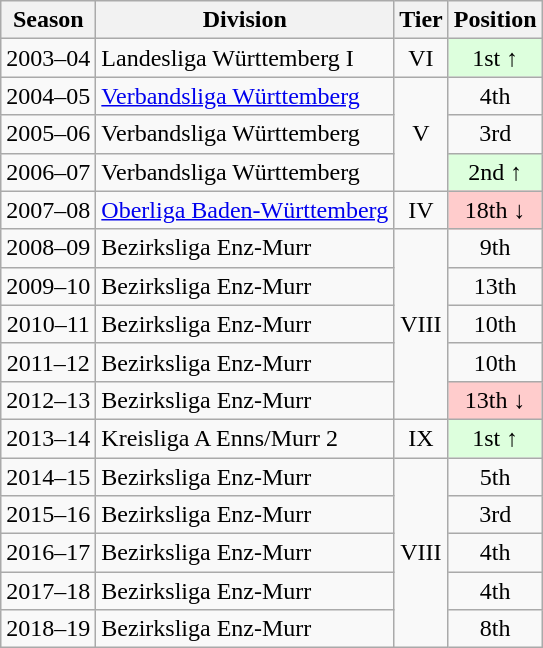<table class="wikitable">
<tr>
<th>Season</th>
<th>Division</th>
<th>Tier</th>
<th>Position</th>
</tr>
<tr align="center">
<td>2003–04</td>
<td align="left">Landesliga Württemberg I</td>
<td>VI</td>
<td style="background:#ddffdd">1st ↑</td>
</tr>
<tr align="center">
<td>2004–05</td>
<td align="left"><a href='#'>Verbandsliga Württemberg</a></td>
<td rowspan=3>V</td>
<td>4th</td>
</tr>
<tr align="center">
<td>2005–06</td>
<td align="left">Verbandsliga Württemberg</td>
<td>3rd</td>
</tr>
<tr align="center">
<td>2006–07</td>
<td align="left">Verbandsliga Württemberg</td>
<td style="background:#ddffdd">2nd ↑</td>
</tr>
<tr align="center">
<td>2007–08</td>
<td align="left"><a href='#'>Oberliga Baden-Württemberg</a></td>
<td>IV</td>
<td style="background:#ffcccc">18th ↓</td>
</tr>
<tr align="center">
<td>2008–09</td>
<td align="left">Bezirksliga Enz-Murr</td>
<td rowspan=5>VIII</td>
<td>9th</td>
</tr>
<tr align="center">
<td>2009–10</td>
<td align="left">Bezirksliga Enz-Murr</td>
<td>13th</td>
</tr>
<tr align="center">
<td>2010–11</td>
<td align="left">Bezirksliga Enz-Murr</td>
<td>10th</td>
</tr>
<tr align="center">
<td>2011–12</td>
<td align="left">Bezirksliga Enz-Murr</td>
<td>10th</td>
</tr>
<tr align="center">
<td>2012–13</td>
<td align="left">Bezirksliga Enz-Murr</td>
<td style="background:#ffcccc">13th ↓</td>
</tr>
<tr align="center">
<td>2013–14</td>
<td align="left">Kreisliga A Enns/Murr 2</td>
<td>IX</td>
<td style="background:#ddffdd">1st ↑</td>
</tr>
<tr align="center">
<td>2014–15</td>
<td align="left">Bezirksliga Enz-Murr</td>
<td rowspan=5>VIII</td>
<td>5th</td>
</tr>
<tr align="center">
<td>2015–16</td>
<td align="left">Bezirksliga Enz-Murr</td>
<td>3rd</td>
</tr>
<tr align="center">
<td>2016–17</td>
<td align="left">Bezirksliga Enz-Murr</td>
<td>4th</td>
</tr>
<tr align="center">
<td>2017–18</td>
<td align="left">Bezirksliga Enz-Murr</td>
<td>4th</td>
</tr>
<tr align="center">
<td>2018–19</td>
<td align="left">Bezirksliga Enz-Murr</td>
<td>8th</td>
</tr>
</table>
